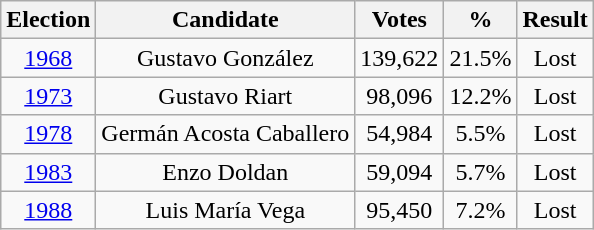<table class=wikitable style=text-align:center>
<tr>
<th>Election</th>
<th>Candidate</th>
<th>Votes</th>
<th>%</th>
<th>Result</th>
</tr>
<tr>
<td><a href='#'>1968</a></td>
<td>Gustavo González</td>
<td>139,622</td>
<td>21.5%</td>
<td>Lost</td>
</tr>
<tr>
<td><a href='#'>1973</a></td>
<td>Gustavo Riart</td>
<td>98,096</td>
<td>12.2%</td>
<td>Lost</td>
</tr>
<tr>
<td><a href='#'>1978</a></td>
<td>Germán Acosta Caballero</td>
<td>54,984</td>
<td>5.5%</td>
<td>Lost</td>
</tr>
<tr>
<td><a href='#'>1983</a></td>
<td>Enzo Doldan</td>
<td>59,094</td>
<td>5.7%</td>
<td>Lost</td>
</tr>
<tr>
<td><a href='#'>1988</a></td>
<td>Luis María Vega</td>
<td>95,450</td>
<td>7.2%</td>
<td>Lost</td>
</tr>
</table>
